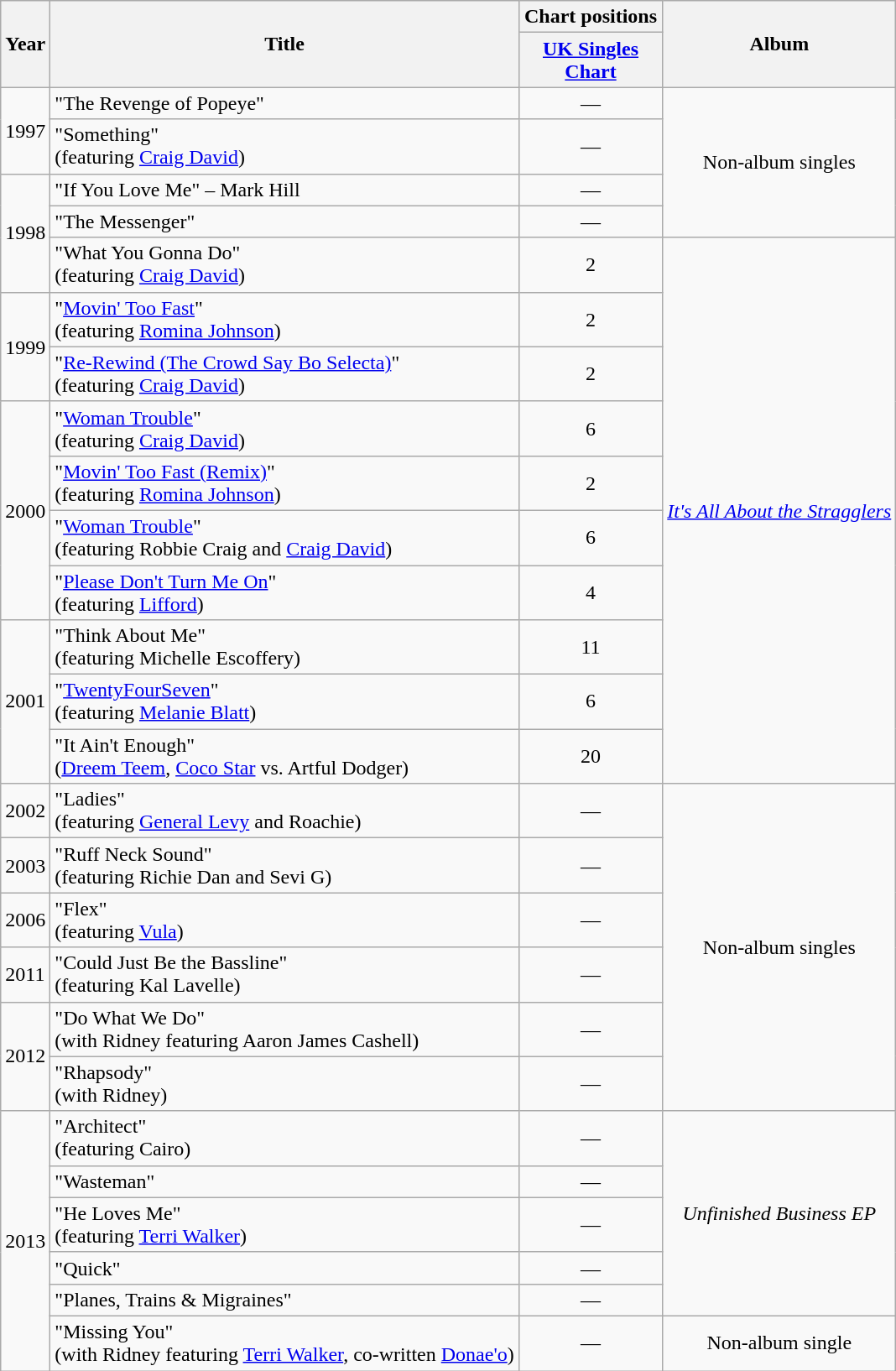<table class="wikitable">
<tr>
<th rowspan="2">Year</th>
<th rowspan="2">Title</th>
<th>Chart positions</th>
<th rowspan="2">Album</th>
</tr>
<tr>
<th style="width:107px;"><span><a href='#'>UK Singles Chart</a></span></th>
</tr>
<tr>
<td rowspan="2">1997</td>
<td>"The Revenge of Popeye"</td>
<td style="text-align:center;">—</td>
<td rowspan="4" style="text-align:center;">Non-album singles</td>
</tr>
<tr>
<td>"Something" <br><span>(featuring <a href='#'>Craig David</a>)</span></td>
<td style="text-align:center;">—</td>
</tr>
<tr>
<td rowspan="3">1998</td>
<td>"If You Love Me" – Mark Hill</td>
<td style="text-align:center;">—</td>
</tr>
<tr>
<td>"The Messenger"</td>
<td style="text-align:center;">—</td>
</tr>
<tr>
<td>"What You Gonna Do" <br><span>(featuring <a href='#'>Craig David</a>)</span></td>
<td style="text-align:center;">2</td>
<td rowspan="10"><em><a href='#'>It's All About the Stragglers</a></em></td>
</tr>
<tr>
<td rowspan="2">1999</td>
<td>"<a href='#'>Movin' Too Fast</a>" <br><span>(featuring <a href='#'>Romina Johnson</a>)</span></td>
<td style="text-align:center;">2</td>
</tr>
<tr>
<td>"<a href='#'>Re-Rewind (The Crowd Say Bo Selecta)</a>" <br><span>(featuring <a href='#'>Craig David</a>)</span></td>
<td style="text-align:center;">2</td>
</tr>
<tr>
<td rowspan="4">2000</td>
<td>"<a href='#'>Woman Trouble</a>" <br><span>(featuring <a href='#'>Craig David</a>)</span></td>
<td style="text-align:center;">6</td>
</tr>
<tr>
<td>"<a href='#'>Movin' Too Fast (Remix)</a>" <br><span>(featuring <a href='#'>Romina Johnson</a>)</span></td>
<td style="text-align:center;">2</td>
</tr>
<tr>
<td>"<a href='#'>Woman Trouble</a>" <br><span>(featuring Robbie Craig and <a href='#'>Craig David</a>)</span></td>
<td style="text-align:center;">6</td>
</tr>
<tr>
<td>"<a href='#'>Please Don't Turn Me On</a>" <br><span>(featuring <a href='#'>Lifford</a>)</span></td>
<td style="text-align:center;">4</td>
</tr>
<tr>
<td rowspan="3">2001</td>
<td>"Think About Me" <br><span>(featuring Michelle Escoffery)</span></td>
<td style="text-align:center;">11</td>
</tr>
<tr>
<td>"<a href='#'>TwentyFourSeven</a>" <br><span>(featuring <a href='#'>Melanie Blatt</a>)</span></td>
<td style="text-align:center;">6</td>
</tr>
<tr>
<td>"It Ain't Enough" <br><span>(<a href='#'>Dreem Teem</a>, <a href='#'>Coco Star</a> vs. Artful Dodger)</span></td>
<td style="text-align:center;">20</td>
</tr>
<tr>
<td>2002</td>
<td>"Ladies" <br><span>(featuring <a href='#'>General Levy</a> and Roachie)</span></td>
<td style="text-align:center;">—</td>
<td rowspan="6" style="text-align:center;">Non-album singles</td>
</tr>
<tr>
<td>2003</td>
<td>"Ruff Neck Sound" <br><span>(featuring Richie Dan and Sevi G)</span></td>
<td style="text-align:center;">—</td>
</tr>
<tr>
<td>2006</td>
<td>"Flex" <br><span>(featuring <a href='#'>Vula</a>)</span></td>
<td style="text-align:center;">—</td>
</tr>
<tr>
<td>2011</td>
<td>"Could Just Be the Bassline"<br><span>(featuring Kal Lavelle)</span></td>
<td style="text-align:center;">—</td>
</tr>
<tr>
<td rowspan="2">2012</td>
<td>"Do What We Do" <br><span>(with Ridney featuring Aaron James Cashell)</span></td>
<td style="text-align:center;">—</td>
</tr>
<tr>
<td>"Rhapsody" <br><span>(with Ridney)</span></td>
<td style="text-align:center;">—</td>
</tr>
<tr>
<td rowspan="6">2013</td>
<td>"Architect" <br><span>(featuring Cairo)</span></td>
<td style="text-align:center;">—</td>
<td style="text-align:center;" rowspan="5"><em>Unfinished Business EP</em></td>
</tr>
<tr>
<td>"Wasteman"</td>
<td style="text-align:center;">—</td>
</tr>
<tr>
<td>"He Loves Me" <br><span>(featuring <a href='#'>Terri Walker</a>)</span></td>
<td style="text-align:center;">—</td>
</tr>
<tr>
<td>"Quick"</td>
<td style="text-align:center;">—</td>
</tr>
<tr>
<td>"Planes, Trains & Migraines"</td>
<td style="text-align:center;">—</td>
</tr>
<tr>
<td>"Missing You" <br><span>(with Ridney featuring <a href='#'>Terri Walker</a>, co-written <a href='#'>Donae'o</a>)</span></td>
<td style="text-align:center;">—</td>
<td style="text-align:center;">Non-album single</td>
</tr>
</table>
